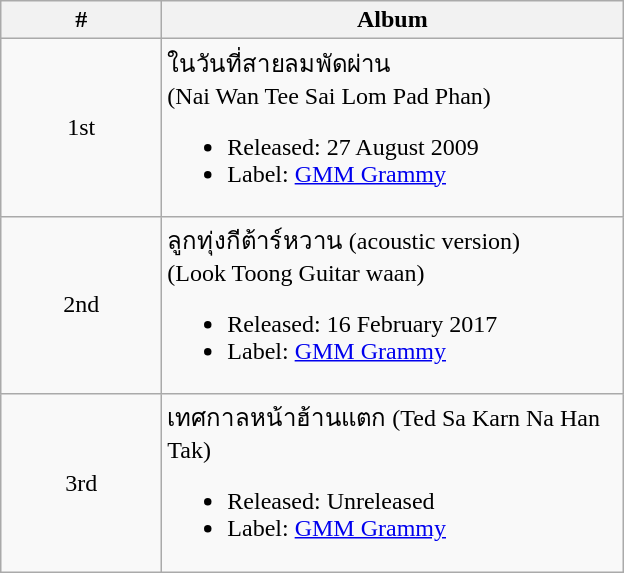<table class="wikitable">
<tr>
<th width="100">#</th>
<th width="300">Album</th>
</tr>
<tr>
<td style="text-align:center;">1st</td>
<td>ในวันที่สายลมพัดผ่าน<br>(Nai Wan Tee Sai Lom Pad Phan)<ul><li>Released: 27 August 2009</li><li>Label: <a href='#'>GMM Grammy</a></li></ul></td>
</tr>
<tr>
<td style="text-align:center;">2nd</td>
<td>ลูกทุ่งกีต้าร์หวาน (acoustic version)<br>(Look Toong Guitar waan)<ul><li>Released: 16 February 2017</li><li>Label: <a href='#'>GMM Grammy</a></li></ul></td>
</tr>
<tr>
<td style="text-align:center;">3rd</td>
<td>เทศกาลหน้าฮ้านแตก (Ted Sa Karn Na Han Tak)<br><ul><li>Released: Unreleased</li><li>Label: <a href='#'>GMM Grammy</a></li></ul></td>
</tr>
</table>
